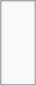<table style="background:#F9F9F9; border:1px solid #AAA; padding:5px; float:left; margin-right:20px;">
<tr>
<td><br><table style="font-size:12px; text-align:left;">
<tr>
<td><br></td>
</tr>
</table>
</td>
</tr>
</table>
